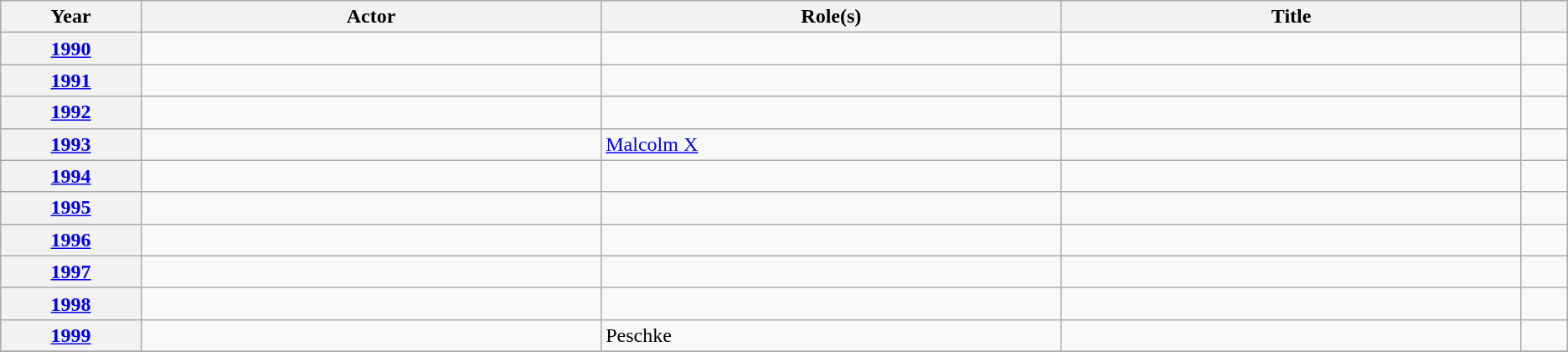<table class="wikitable unsortable">
<tr>
<th scope="col" style="width:3%;">Year</th>
<th scope="col" style="width:10%;">Actor</th>
<th scope="col" style="width:10%;">Role(s)</th>
<th scope="col" style="width:10%;">Title</th>
<th scope="col" style="width:1%;" class="unsortable"></th>
</tr>
<tr>
<th scope="row", style="text-align:center"><a href='#'>1990</a></th>
<td></td>
<td></td>
<td colspan="1"></td>
<td style="text-align:center;"></td>
</tr>
<tr>
<th scope="row", style="text-align:center;"><a href='#'>1991</a></th>
<td></td>
<td></td>
<td colspan="1"></td>
<td style="text-align:center;"></td>
</tr>
<tr>
<th scope="row", style="text-align:center;"><a href='#'>1992</a></th>
<td></td>
<td></td>
<td colspan="1"></td>
<td style="text-align:center;"></td>
</tr>
<tr>
<th scope="row", style="text-align:center;"><a href='#'>1993</a></th>
<td></td>
<td><a href='#'>Malcolm X</a></td>
<td colspan="1"></td>
<td style="text-align:center;"></td>
</tr>
<tr>
<th scope="row", style="text-align:center;"><a href='#'>1994</a></th>
<td></td>
<td></td>
<td colspan="1"></td>
<td style="text-align:center;"></td>
</tr>
<tr>
<th scope="row", style="text-align:center;"><a href='#'>1995</a></th>
<td></td>
<td></td>
<td colspan="1"></td>
<td style="text-align:center;"></td>
</tr>
<tr>
<th scope="row", style="text-align:center;"><a href='#'>1996</a></th>
<td></td>
<td></td>
<td colspan="1"></td>
<td style="text-align:center;"></td>
</tr>
<tr>
<th scope="row", style="text-align:center;"><a href='#'>1997</a></th>
<td></td>
<td></td>
<td colspan="1"></td>
<td style="text-align:center;"></td>
</tr>
<tr>
<th scope="row", style="text-align:center;"><a href='#'>1998</a></th>
<td></td>
<td></td>
<td colspan="1"></td>
<td style="text-align:center;"></td>
</tr>
<tr>
<th scope="row", style="text-align:center;"><a href='#'>1999</a></th>
<td></td>
<td>Peschke</td>
<td></td>
<td style="text-align:center;"></td>
</tr>
<tr>
</tr>
</table>
